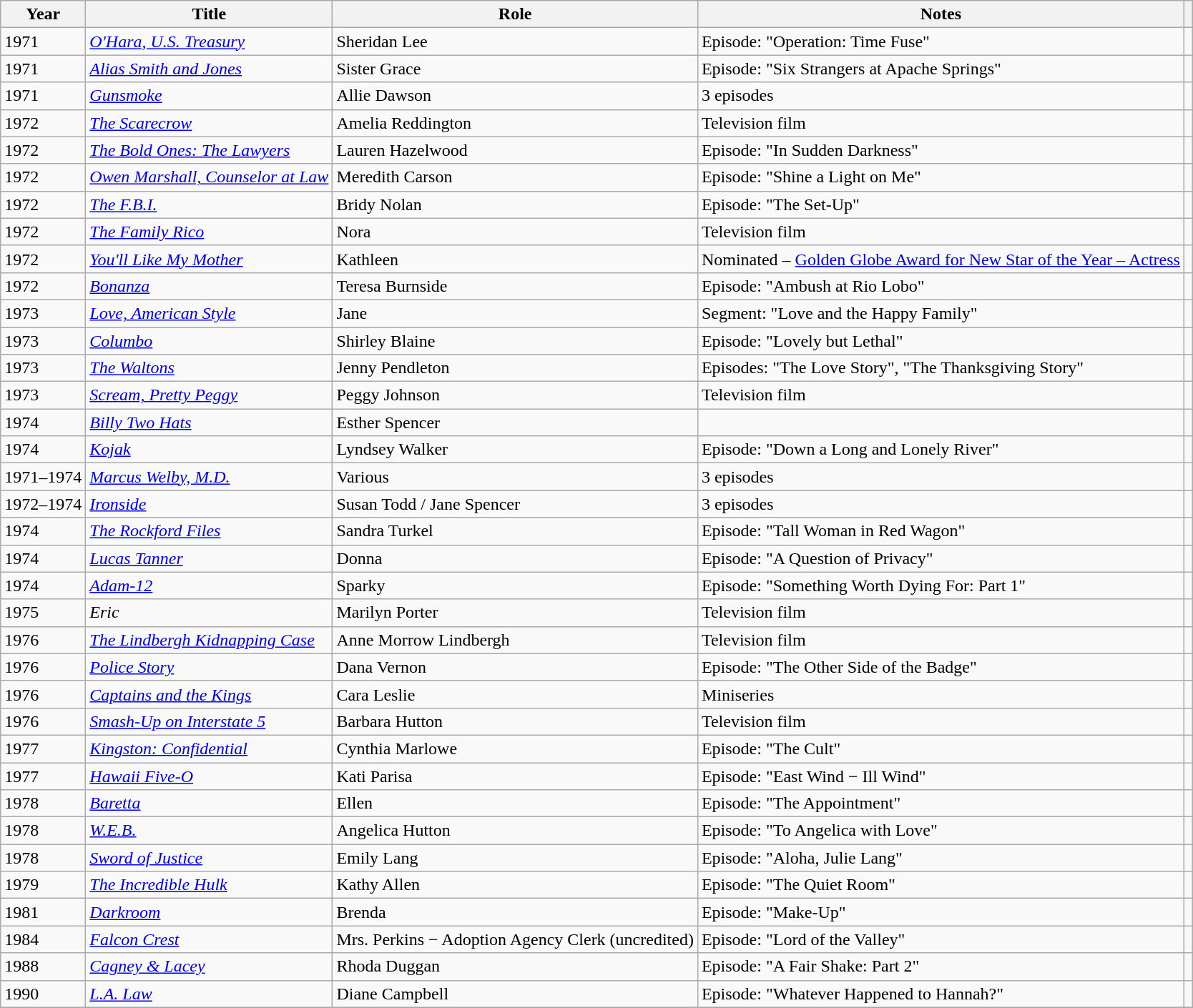<table class="wikitable sortable">
<tr>
<th>Year</th>
<th>Title</th>
<th>Role</th>
<th>Notes</th>
<th class="unsortable"></th>
</tr>
<tr>
<td>1971</td>
<td><em><a href='#'>O'Hara, U.S. Treasury</a></em></td>
<td>Sheridan Lee</td>
<td>Episode: "Operation: Time Fuse"</td>
<td align=center></td>
</tr>
<tr>
<td>1971</td>
<td><em><a href='#'>Alias Smith and Jones</a></em></td>
<td>Sister Grace</td>
<td>Episode: "Six Strangers at Apache Springs"</td>
<td align=center></td>
</tr>
<tr>
<td>1971</td>
<td><em><a href='#'>Gunsmoke</a></em></td>
<td>Allie Dawson</td>
<td>3 episodes</td>
<td align=center></td>
</tr>
<tr>
<td>1972</td>
<td><em><a href='#'>The Scarecrow</a></em></td>
<td>Amelia Reddington</td>
<td>Television film</td>
<td align=center></td>
</tr>
<tr>
<td>1972</td>
<td><em><a href='#'>The Bold Ones: The Lawyers</a></em></td>
<td>Lauren Hazelwood</td>
<td>Episode: "In Sudden Darkness"</td>
<td align=center></td>
</tr>
<tr>
<td>1972</td>
<td><em><a href='#'>Owen Marshall, Counselor at Law</a></em></td>
<td>Meredith Carson</td>
<td>Episode: "Shine a Light on Me"</td>
<td align=center></td>
</tr>
<tr>
<td>1972</td>
<td><em><a href='#'>The F.B.I.</a></em></td>
<td>Bridy Nolan</td>
<td>Episode: "The Set-Up"</td>
<td align=center></td>
</tr>
<tr>
<td>1972</td>
<td><em><a href='#'>The Family Rico</a></em></td>
<td>Nora</td>
<td>Television film</td>
<td align=center></td>
</tr>
<tr>
<td>1972</td>
<td><em><a href='#'>You'll Like My Mother</a></em></td>
<td>Kathleen</td>
<td>Nominated – <a href='#'>Golden Globe Award for New Star of the Year – Actress</a></td>
<td align=center></td>
</tr>
<tr>
<td>1972</td>
<td><em><a href='#'>Bonanza</a></em></td>
<td>Teresa Burnside</td>
<td>Episode: "Ambush at Rio Lobo"</td>
<td align=center></td>
</tr>
<tr>
<td>1973</td>
<td><em><a href='#'>Love, American Style</a></em></td>
<td>Jane</td>
<td>Segment: "Love and the Happy Family"</td>
<td align=center></td>
</tr>
<tr>
<td>1973</td>
<td><em><a href='#'>Columbo</a></em></td>
<td>Shirley Blaine</td>
<td>Episode: "Lovely but Lethal"</td>
<td align=center></td>
</tr>
<tr>
<td>1973</td>
<td><em><a href='#'>The Waltons</a></em></td>
<td>Jenny Pendleton</td>
<td>Episodes: "The Love Story", "The Thanksgiving Story"</td>
<td align=center></td>
</tr>
<tr>
<td>1973</td>
<td><em><a href='#'>Scream, Pretty Peggy</a></em></td>
<td>Peggy Johnson</td>
<td>Television film</td>
<td align=center></td>
</tr>
<tr>
<td>1974</td>
<td><em><a href='#'>Billy Two Hats</a></em></td>
<td>Esther Spencer</td>
<td></td>
<td align=center></td>
</tr>
<tr>
<td>1974</td>
<td><em><a href='#'>Kojak</a></em></td>
<td>Lyndsey Walker</td>
<td>Episode: "Down a Long and Lonely River"</td>
<td align=center></td>
</tr>
<tr>
<td>1971–1974</td>
<td><em><a href='#'>Marcus Welby, M.D.</a></em></td>
<td>Various</td>
<td>3 episodes</td>
<td align=center></td>
</tr>
<tr>
<td>1972–1974</td>
<td><em><a href='#'>Ironside</a></em></td>
<td>Susan Todd / Jane Spencer</td>
<td>3 episodes</td>
<td align=center></td>
</tr>
<tr>
<td>1974</td>
<td><em><a href='#'>The Rockford Files</a></em></td>
<td>Sandra Turkel</td>
<td>Episode: "Tall Woman in Red Wagon"</td>
<td align=center></td>
</tr>
<tr>
<td>1974</td>
<td><em><a href='#'>Lucas Tanner</a></em></td>
<td>Donna</td>
<td>Episode: "A Question of Privacy"</td>
<td align=center></td>
</tr>
<tr>
<td>1974</td>
<td><em><a href='#'>Adam-12</a></em></td>
<td>Sparky</td>
<td>Episode: "Something Worth Dying For: Part 1"</td>
<td align=center></td>
</tr>
<tr>
<td>1975</td>
<td><em>Eric</em></td>
<td>Marilyn Porter</td>
<td>Television film</td>
<td align=center></td>
</tr>
<tr>
<td>1976</td>
<td><em><a href='#'>The Lindbergh Kidnapping Case</a></em></td>
<td>Anne Morrow Lindbergh</td>
<td>Television film</td>
<td align=center></td>
</tr>
<tr>
<td>1976</td>
<td><em><a href='#'>Police Story</a></em></td>
<td>Dana Vernon</td>
<td>Episode: "The Other Side of the Badge"</td>
<td align=center></td>
</tr>
<tr>
<td>1976</td>
<td><em><a href='#'>Captains and the Kings</a></em></td>
<td>Cara Leslie</td>
<td>Miniseries</td>
<td align=center></td>
</tr>
<tr>
<td>1976</td>
<td><em><a href='#'>Smash-Up on Interstate 5</a></em></td>
<td>Barbara Hutton</td>
<td>Television film</td>
<td align=center></td>
</tr>
<tr>
<td>1977</td>
<td><em><a href='#'>Kingston: Confidential</a></em></td>
<td>Cynthia Marlowe</td>
<td>Episode: "The Cult"</td>
<td align=center></td>
</tr>
<tr>
<td>1977</td>
<td><em><a href='#'>Hawaii Five-O</a></em></td>
<td>Kati Parisa</td>
<td>Episode: "East Wind − Ill Wind"</td>
<td align=center></td>
</tr>
<tr>
<td>1978</td>
<td><em><a href='#'>Baretta</a></em></td>
<td>Ellen</td>
<td>Episode: "The Appointment"</td>
<td align=center></td>
</tr>
<tr>
<td>1978</td>
<td><em><a href='#'>W.E.B.</a></em></td>
<td>Angelica Hutton</td>
<td>Episode: "To Angelica with Love"</td>
<td align=center></td>
</tr>
<tr>
<td>1978</td>
<td><em><a href='#'>Sword of Justice</a></em></td>
<td>Emily Lang</td>
<td>Episode: "Aloha, Julie Lang"</td>
<td align=center></td>
</tr>
<tr>
<td>1979</td>
<td><em><a href='#'>The Incredible Hulk</a></em></td>
<td>Kathy Allen</td>
<td>Episode: "The Quiet Room"</td>
<td align=center></td>
</tr>
<tr>
<td>1981</td>
<td><em><a href='#'>Darkroom</a></em></td>
<td>Brenda</td>
<td>Episode: "Make-Up"</td>
<td align=center></td>
</tr>
<tr>
<td>1984</td>
<td><em><a href='#'>Falcon Crest</a></em></td>
<td>Mrs. Perkins − Adoption Agency Clerk (uncredited)</td>
<td>Episode: "Lord of the Valley"</td>
<td align=center></td>
</tr>
<tr>
<td>1988</td>
<td><em><a href='#'>Cagney & Lacey</a></em></td>
<td>Rhoda Duggan</td>
<td>Episode: "A Fair Shake: Part 2"</td>
<td align=center></td>
</tr>
<tr>
<td>1990</td>
<td><em><a href='#'>L.A. Law</a></em></td>
<td>Diane Campbell</td>
<td>Episode: "Whatever Happened to Hannah?"</td>
<td align=center></td>
</tr>
<tr>
</tr>
</table>
